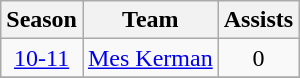<table class="wikitable" style="text-align: center;">
<tr>
<th>Season</th>
<th>Team</th>
<th>Assists</th>
</tr>
<tr>
<td><a href='#'>10-11</a></td>
<td align="left"><a href='#'>Mes Kerman</a></td>
<td>0</td>
</tr>
<tr>
</tr>
</table>
